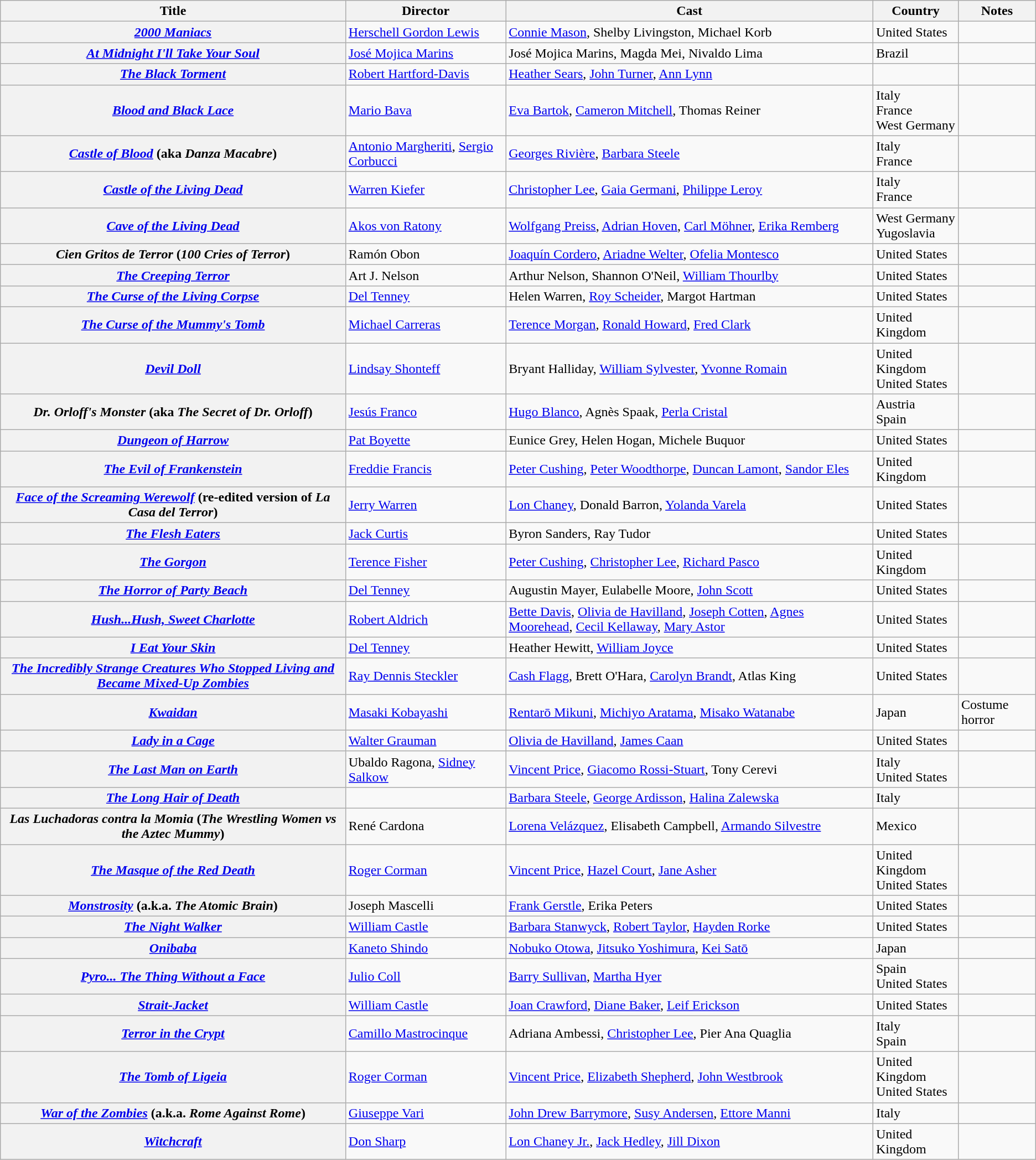<table class="wikitable sortable">
<tr>
<th scope="col">Title</th>
<th scope="col" class="unsortable">Director</th>
<th scope="col" class="unsortable">Cast</th>
<th scope="col">Country</th>
<th scope="col" class="unsortable">Notes</th>
</tr>
<tr>
<th><em><a href='#'>2000 Maniacs</a></em></th>
<td><a href='#'>Herschell Gordon Lewis</a></td>
<td><a href='#'>Connie Mason</a>, Shelby Livingston, Michael Korb</td>
<td>United States</td>
<td></td>
</tr>
<tr>
<th><em><a href='#'>At Midnight I'll Take Your Soul</a></em></th>
<td><a href='#'>José Mojica Marins</a></td>
<td>José Mojica Marins, Magda Mei, Nivaldo Lima</td>
<td>Brazil</td>
<td></td>
</tr>
<tr>
<th><em><a href='#'>The Black Torment</a></em></th>
<td><a href='#'>Robert Hartford-Davis</a></td>
<td><a href='#'>Heather Sears</a>, <a href='#'>John Turner</a>, <a href='#'>Ann Lynn</a></td>
<td></td>
<td></td>
</tr>
<tr>
<th><em><a href='#'>Blood and Black Lace</a></em></th>
<td><a href='#'>Mario Bava</a></td>
<td><a href='#'>Eva Bartok</a>, <a href='#'>Cameron Mitchell</a>, Thomas Reiner</td>
<td>Italy<br>France<br>West Germany</td>
<td></td>
</tr>
<tr>
<th><em><a href='#'>Castle of Blood</a></em> (aka <em>Danza Macabre</em>)</th>
<td><a href='#'>Antonio Margheriti</a>, <a href='#'>Sergio Corbucci</a></td>
<td><a href='#'>Georges Rivière</a>, <a href='#'>Barbara Steele</a></td>
<td>Italy<br>France</td>
<td></td>
</tr>
<tr>
<th><em><a href='#'>Castle of the Living Dead</a></em></th>
<td><a href='#'>Warren Kiefer</a></td>
<td><a href='#'>Christopher Lee</a>, <a href='#'>Gaia Germani</a>, <a href='#'>Philippe Leroy</a></td>
<td>Italy<br>France</td>
<td></td>
</tr>
<tr>
<th><em><a href='#'>Cave of the Living Dead</a></em></th>
<td><a href='#'>Akos von Ratony</a></td>
<td><a href='#'>Wolfgang Preiss</a>, <a href='#'>Adrian Hoven</a>, <a href='#'>Carl Möhner</a>, <a href='#'>Erika Remberg</a></td>
<td>West Germany<br>Yugoslavia</td>
<td></td>
</tr>
<tr>
<th><em>Cien Gritos de Terror</em> (<em>100 Cries of Terror</em>)</th>
<td>Ramón Obon</td>
<td><a href='#'>Joaquín Cordero</a>, <a href='#'>Ariadne Welter</a>, <a href='#'>Ofelia Montesco</a></td>
<td>United States</td>
<td></td>
</tr>
<tr>
<th><em><a href='#'>The Creeping Terror</a></em></th>
<td>Art J. Nelson</td>
<td>Arthur Nelson, Shannon O'Neil, <a href='#'>William Thourlby</a></td>
<td>United States</td>
<td></td>
</tr>
<tr>
<th><em><a href='#'>The Curse of the Living Corpse</a></em></th>
<td><a href='#'>Del Tenney</a></td>
<td>Helen Warren, <a href='#'>Roy Scheider</a>, Margot Hartman</td>
<td>United States</td>
<td></td>
</tr>
<tr>
<th><em><a href='#'>The Curse of the Mummy's Tomb</a></em></th>
<td><a href='#'>Michael Carreras</a></td>
<td><a href='#'>Terence Morgan</a>, <a href='#'>Ronald Howard</a>, <a href='#'>Fred Clark</a></td>
<td>United Kingdom</td>
<td></td>
</tr>
<tr>
<th><em><a href='#'>Devil Doll</a></em></th>
<td><a href='#'>Lindsay Shonteff</a></td>
<td>Bryant Halliday, <a href='#'>William Sylvester</a>, <a href='#'>Yvonne Romain</a></td>
<td>United Kingdom<br>United States</td>
<td></td>
</tr>
<tr>
<th><em>Dr. Orloff's Monster</em> (aka <em>The Secret of Dr. Orloff</em>)</th>
<td><a href='#'>Jesús Franco</a></td>
<td><a href='#'>Hugo Blanco</a>, Agnès Spaak, <a href='#'>Perla Cristal</a></td>
<td>Austria<br>Spain</td>
<td></td>
</tr>
<tr>
<th><em><a href='#'>Dungeon of Harrow</a></em></th>
<td><a href='#'>Pat Boyette</a></td>
<td>Eunice Grey, Helen Hogan, Michele Buquor</td>
<td>United States</td>
<td></td>
</tr>
<tr>
<th><em><a href='#'>The Evil of Frankenstein</a></em></th>
<td><a href='#'>Freddie Francis</a></td>
<td><a href='#'>Peter Cushing</a>, <a href='#'>Peter Woodthorpe</a>, <a href='#'>Duncan Lamont</a>, <a href='#'>Sandor Eles</a></td>
<td>United Kingdom</td>
<td></td>
</tr>
<tr>
<th><em><a href='#'>Face of the Screaming Werewolf</a></em> (re-edited version of <em>La Casa del Terror</em>)</th>
<td><a href='#'>Jerry Warren</a></td>
<td><a href='#'>Lon Chaney</a>, Donald Barron, <a href='#'>Yolanda Varela</a></td>
<td>United States</td>
<td></td>
</tr>
<tr>
<th><em><a href='#'>The Flesh Eaters</a></em></th>
<td><a href='#'>Jack Curtis</a></td>
<td>Byron Sanders, Ray Tudor</td>
<td>United States</td>
<td></td>
</tr>
<tr>
<th><em><a href='#'>The Gorgon</a></em></th>
<td><a href='#'>Terence Fisher</a></td>
<td><a href='#'>Peter Cushing</a>, <a href='#'>Christopher Lee</a>, <a href='#'>Richard Pasco</a></td>
<td>United Kingdom</td>
<td></td>
</tr>
<tr>
<th><em><a href='#'>The Horror of Party Beach</a></em></th>
<td><a href='#'>Del Tenney</a></td>
<td>Augustin Mayer, Eulabelle Moore, <a href='#'>John Scott</a></td>
<td>United States</td>
<td></td>
</tr>
<tr>
<th><em><a href='#'>Hush...Hush, Sweet Charlotte</a></em></th>
<td><a href='#'>Robert Aldrich</a></td>
<td><a href='#'>Bette Davis</a>, <a href='#'>Olivia de Havilland</a>, <a href='#'>Joseph Cotten</a>, <a href='#'>Agnes Moorehead</a>, <a href='#'>Cecil Kellaway</a>, <a href='#'>Mary Astor</a></td>
<td>United States</td>
<td></td>
</tr>
<tr>
<th><em><a href='#'>I Eat Your Skin</a></em></th>
<td><a href='#'>Del Tenney</a></td>
<td>Heather Hewitt, <a href='#'>William Joyce</a></td>
<td>United States</td>
<td></td>
</tr>
<tr>
<th><em><a href='#'>The Incredibly Strange Creatures Who Stopped Living and Became Mixed-Up Zombies</a></em></th>
<td><a href='#'>Ray Dennis Steckler</a></td>
<td><a href='#'>Cash Flagg</a>, Brett O'Hara, <a href='#'>Carolyn Brandt</a>, Atlas King</td>
<td>United States</td>
<td></td>
</tr>
<tr>
<th><em><a href='#'>Kwaidan</a></em></th>
<td><a href='#'>Masaki Kobayashi</a></td>
<td><a href='#'>Rentarō Mikuni</a>, <a href='#'>Michiyo Aratama</a>, <a href='#'>Misako Watanabe</a></td>
<td>Japan</td>
<td>Costume horror</td>
</tr>
<tr>
<th><em><a href='#'>Lady in a Cage</a></em></th>
<td><a href='#'>Walter Grauman</a></td>
<td><a href='#'>Olivia de Havilland</a>, <a href='#'>James Caan</a></td>
<td>United States</td>
<td></td>
</tr>
<tr>
<th><em><a href='#'>The Last Man on Earth</a></em></th>
<td>Ubaldo Ragona, <a href='#'>Sidney Salkow</a></td>
<td><a href='#'>Vincent Price</a>, <a href='#'>Giacomo Rossi-Stuart</a>, Tony Cerevi</td>
<td>Italy<br>United States</td>
<td></td>
</tr>
<tr>
<th><em><a href='#'>The Long Hair of Death</a></em></th>
<td></td>
<td><a href='#'>Barbara Steele</a>, <a href='#'>George Ardisson</a>, <a href='#'>Halina Zalewska</a></td>
<td>Italy</td>
<td></td>
</tr>
<tr>
<th><em>Las Luchadoras contra la Momia</em> (<em>The Wrestling Women vs the Aztec Mummy</em>)</th>
<td>René Cardona</td>
<td><a href='#'>Lorena Velázquez</a>, Elisabeth Campbell, <a href='#'>Armando Silvestre</a></td>
<td>Mexico</td>
<td></td>
</tr>
<tr>
<th><em><a href='#'>The Masque of the Red Death</a></em></th>
<td><a href='#'>Roger Corman</a></td>
<td><a href='#'>Vincent Price</a>, <a href='#'>Hazel Court</a>, <a href='#'>Jane Asher</a></td>
<td>United Kingdom<br>United States</td>
<td></td>
</tr>
<tr>
<th><em><a href='#'>Monstrosity</a></em> (a.k.a. <em>The Atomic Brain</em>)</th>
<td>Joseph Mascelli</td>
<td><a href='#'>Frank Gerstle</a>, Erika Peters</td>
<td>United States</td>
<td></td>
</tr>
<tr>
<th><em><a href='#'>The Night Walker</a></em></th>
<td><a href='#'>William Castle</a></td>
<td><a href='#'>Barbara Stanwyck</a>, <a href='#'>Robert Taylor</a>, <a href='#'>Hayden Rorke</a></td>
<td>United States</td>
<td></td>
</tr>
<tr>
<th><em><a href='#'>Onibaba</a></em></th>
<td><a href='#'>Kaneto Shindo</a></td>
<td><a href='#'>Nobuko Otowa</a>, <a href='#'>Jitsuko Yoshimura</a>, <a href='#'>Kei Satō</a></td>
<td>Japan</td>
<td></td>
</tr>
<tr>
<th><em><a href='#'>Pyro... The Thing Without a Face</a></em></th>
<td><a href='#'>Julio Coll</a></td>
<td><a href='#'>Barry Sullivan</a>, <a href='#'>Martha Hyer</a></td>
<td>Spain<br>United States</td>
<td></td>
</tr>
<tr>
<th><em><a href='#'>Strait-Jacket</a></em></th>
<td><a href='#'>William Castle</a></td>
<td><a href='#'>Joan Crawford</a>, <a href='#'>Diane Baker</a>, <a href='#'>Leif Erickson</a></td>
<td>United States</td>
<td></td>
</tr>
<tr>
<th><em><a href='#'>Terror in the Crypt</a></em></th>
<td><a href='#'>Camillo Mastrocinque</a></td>
<td>Adriana Ambessi, <a href='#'>Christopher Lee</a>, Pier Ana Quaglia</td>
<td>Italy<br>Spain</td>
<td></td>
</tr>
<tr>
<th><em><a href='#'>The Tomb of Ligeia</a></em></th>
<td><a href='#'>Roger Corman</a></td>
<td><a href='#'>Vincent Price</a>, <a href='#'>Elizabeth Shepherd</a>, <a href='#'>John Westbrook</a></td>
<td>United Kingdom<br>United States</td>
<td></td>
</tr>
<tr>
<th><em><a href='#'>War of the Zombies</a></em> (a.k.a. <em>Rome Against Rome</em>)</th>
<td><a href='#'>Giuseppe Vari</a></td>
<td><a href='#'>John Drew Barrymore</a>, <a href='#'>Susy Andersen</a>, <a href='#'>Ettore Manni</a></td>
<td>Italy</td>
<td></td>
</tr>
<tr>
<th><em><a href='#'>Witchcraft</a></em></th>
<td><a href='#'>Don Sharp</a></td>
<td><a href='#'>Lon Chaney Jr.</a>, <a href='#'>Jack Hedley</a>, <a href='#'>Jill Dixon</a></td>
<td>United Kingdom</td>
<td></td>
</tr>
</table>
